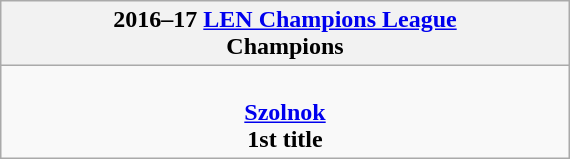<table class="wikitable" style="margin: 0 auto; width: 30%;">
<tr>
<th>2016–17 <a href='#'>LEN Champions League</a><br>Champions</th>
</tr>
<tr>
<td align="center"><br><strong><a href='#'>Szolnok</a></strong><br><strong>1st title</strong></td>
</tr>
</table>
